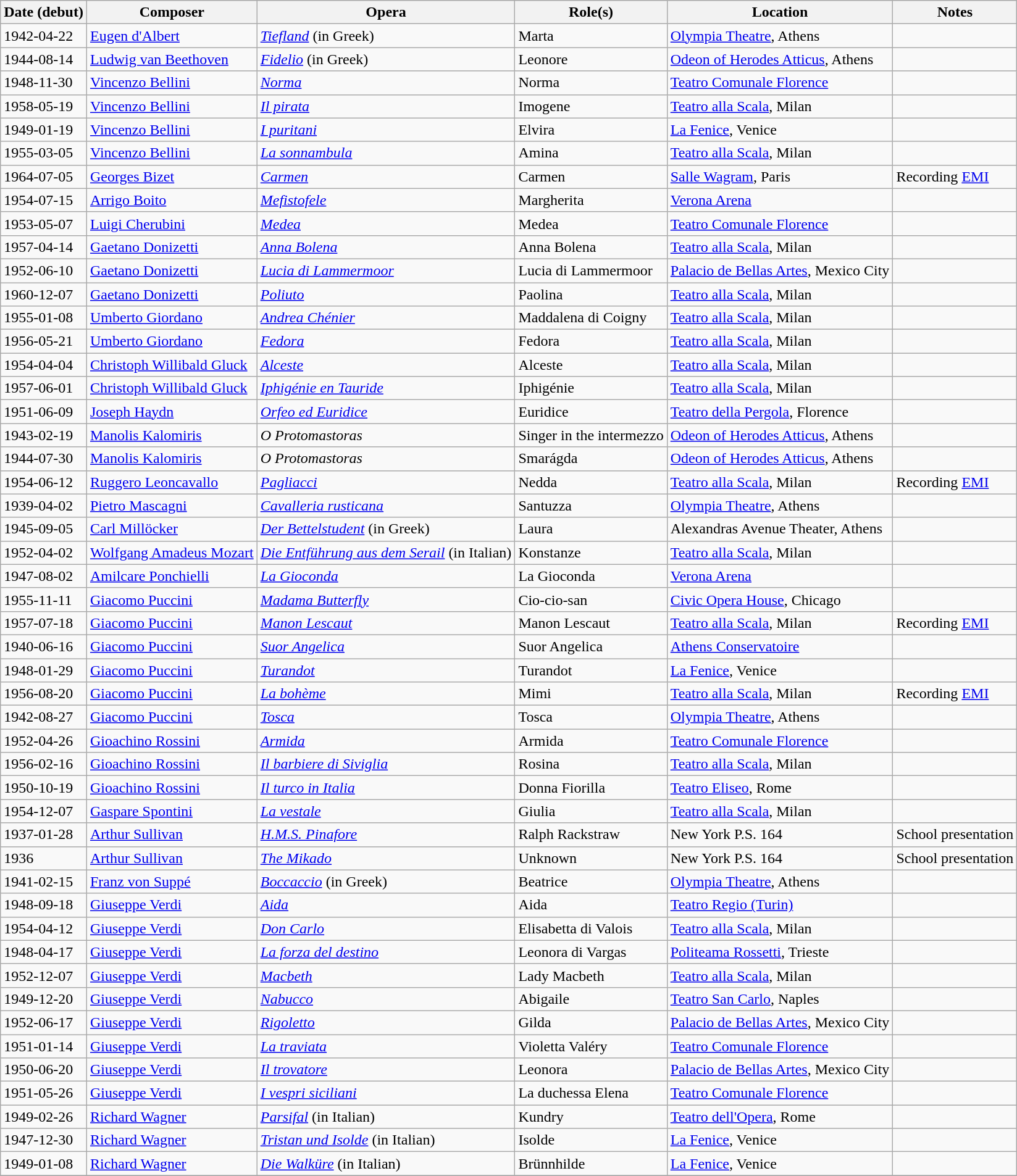<table class="wikitable sortable">
<tr>
<th>Date (debut)</th>
<th>Composer</th>
<th>Opera</th>
<th>Role(s)</th>
<th>Location</th>
<th>Notes</th>
</tr>
<tr>
<td>1942-04-22</td>
<td><a href='#'>Eugen d'Albert</a></td>
<td><em><a href='#'>Tiefland</a></em> (in Greek)</td>
<td>Marta</td>
<td><a href='#'>Olympia Theatre</a>, Athens</td>
<td></td>
</tr>
<tr>
<td>1944-08-14</td>
<td><a href='#'>Ludwig van Beethoven</a></td>
<td><em><a href='#'>Fidelio</a></em> (in Greek)</td>
<td>Leonore</td>
<td><a href='#'>Odeon of Herodes Atticus</a>, Athens</td>
<td></td>
</tr>
<tr>
<td>1948-11-30</td>
<td><a href='#'>Vincenzo Bellini</a></td>
<td><em><a href='#'>Norma</a></em></td>
<td>Norma</td>
<td><a href='#'>Teatro Comunale Florence</a></td>
<td></td>
</tr>
<tr>
<td>1958-05-19</td>
<td><a href='#'>Vincenzo Bellini</a></td>
<td><em><a href='#'>Il pirata</a></em></td>
<td>Imogene</td>
<td><a href='#'>Teatro alla Scala</a>, Milan</td>
<td></td>
</tr>
<tr>
<td>1949-01-19</td>
<td><a href='#'>Vincenzo Bellini</a></td>
<td><em><a href='#'>I puritani</a></em></td>
<td>Elvira</td>
<td><a href='#'>La Fenice</a>, Venice</td>
<td></td>
</tr>
<tr>
<td>1955-03-05</td>
<td><a href='#'>Vincenzo Bellini</a></td>
<td><em><a href='#'>La sonnambula</a></em></td>
<td>Amina</td>
<td><a href='#'>Teatro alla Scala</a>, Milan</td>
<td></td>
</tr>
<tr>
<td>1964-07-05</td>
<td><a href='#'>Georges Bizet</a></td>
<td><em><a href='#'>Carmen</a></em></td>
<td>Carmen</td>
<td><a href='#'>Salle Wagram</a>, Paris</td>
<td>Recording <a href='#'>EMI</a></td>
</tr>
<tr>
<td>1954-07-15</td>
<td><a href='#'>Arrigo Boito</a></td>
<td><em><a href='#'>Mefistofele</a></em></td>
<td>Margherita</td>
<td><a href='#'>Verona Arena</a></td>
<td></td>
</tr>
<tr>
<td>1953-05-07</td>
<td><a href='#'>Luigi Cherubini</a></td>
<td><em><a href='#'>Medea</a></em></td>
<td>Medea</td>
<td><a href='#'>Teatro Comunale Florence</a></td>
<td></td>
</tr>
<tr>
<td>1957-04-14</td>
<td><a href='#'>Gaetano Donizetti</a></td>
<td><em><a href='#'>Anna Bolena</a></em></td>
<td>Anna Bolena</td>
<td><a href='#'>Teatro alla Scala</a>, Milan</td>
<td></td>
</tr>
<tr>
<td>1952-06-10</td>
<td><a href='#'>Gaetano Donizetti</a></td>
<td><em><a href='#'>Lucia di Lammermoor</a></em></td>
<td>Lucia di Lammermoor</td>
<td><a href='#'>Palacio de Bellas Artes</a>, Mexico City</td>
<td></td>
</tr>
<tr>
<td>1960-12-07</td>
<td><a href='#'>Gaetano Donizetti</a></td>
<td><em><a href='#'>Poliuto</a></em></td>
<td>Paolina</td>
<td><a href='#'>Teatro alla Scala</a>, Milan</td>
<td></td>
</tr>
<tr>
<td>1955-01-08</td>
<td><a href='#'>Umberto Giordano</a></td>
<td><em><a href='#'>Andrea Chénier</a></em></td>
<td>Maddalena di Coigny</td>
<td><a href='#'>Teatro alla Scala</a>, Milan</td>
<td></td>
</tr>
<tr>
<td>1956-05-21</td>
<td><a href='#'>Umberto Giordano</a></td>
<td><em><a href='#'>Fedora</a></em></td>
<td>Fedora</td>
<td><a href='#'>Teatro alla Scala</a>, Milan</td>
<td></td>
</tr>
<tr>
<td>1954-04-04</td>
<td><a href='#'>Christoph Willibald Gluck</a></td>
<td><em><a href='#'>Alceste</a></em></td>
<td>Alceste</td>
<td><a href='#'>Teatro alla Scala</a>, Milan</td>
<td></td>
</tr>
<tr>
<td>1957-06-01</td>
<td><a href='#'>Christoph Willibald Gluck</a></td>
<td><em><a href='#'>Iphigénie en Tauride</a></em></td>
<td>Iphigénie</td>
<td><a href='#'>Teatro alla Scala</a>, Milan</td>
<td></td>
</tr>
<tr>
<td>1951-06-09</td>
<td><a href='#'>Joseph Haydn</a></td>
<td><em><a href='#'>Orfeo ed Euridice</a></em></td>
<td>Euridice</td>
<td><a href='#'>Teatro della Pergola</a>, Florence</td>
<td></td>
</tr>
<tr>
<td>1943-02-19</td>
<td><a href='#'>Manolis Kalomiris</a></td>
<td><em>O Protomastoras</em></td>
<td>Singer in the intermezzo</td>
<td><a href='#'>Odeon of Herodes Atticus</a>, Athens</td>
<td></td>
</tr>
<tr>
<td>1944-07-30</td>
<td><a href='#'>Manolis Kalomiris</a></td>
<td><em>O Protomastoras</em></td>
<td>Smarágda</td>
<td><a href='#'>Odeon of Herodes Atticus</a>, Athens</td>
<td></td>
</tr>
<tr>
<td>1954-06-12</td>
<td><a href='#'>Ruggero Leoncavallo</a></td>
<td><em><a href='#'>Pagliacci</a></em></td>
<td>Nedda</td>
<td><a href='#'>Teatro alla Scala</a>, Milan</td>
<td>Recording <a href='#'>EMI</a></td>
</tr>
<tr>
<td>1939-04-02</td>
<td><a href='#'>Pietro Mascagni</a></td>
<td><em><a href='#'>Cavalleria rusticana</a></em></td>
<td>Santuzza</td>
<td><a href='#'>Olympia Theatre</a>, Athens</td>
<td></td>
</tr>
<tr>
<td>1945-09-05</td>
<td><a href='#'>Carl Millöcker</a></td>
<td><em><a href='#'>Der Bettelstudent</a></em> (in Greek)</td>
<td>Laura</td>
<td>Alexandras Avenue Theater, Athens</td>
<td></td>
</tr>
<tr>
<td>1952-04-02</td>
<td><a href='#'>Wolfgang Amadeus Mozart</a></td>
<td><em><a href='#'>Die Entführung aus dem Serail</a></em> (in Italian)</td>
<td>Konstanze</td>
<td><a href='#'>Teatro alla Scala</a>, Milan</td>
<td></td>
</tr>
<tr>
<td>1947-08-02</td>
<td><a href='#'>Amilcare Ponchielli</a></td>
<td><em><a href='#'>La Gioconda</a></em></td>
<td>La Gioconda</td>
<td><a href='#'>Verona Arena</a></td>
<td></td>
</tr>
<tr>
<td>1955-11-11</td>
<td><a href='#'>Giacomo Puccini</a></td>
<td><em><a href='#'>Madama Butterfly</a></em></td>
<td>Cio-cio-san</td>
<td><a href='#'>Civic Opera House</a>, Chicago</td>
<td></td>
</tr>
<tr>
<td>1957-07-18</td>
<td><a href='#'>Giacomo Puccini</a></td>
<td><em><a href='#'>Manon Lescaut</a></em></td>
<td>Manon Lescaut</td>
<td><a href='#'>Teatro alla Scala</a>, Milan</td>
<td>Recording <a href='#'>EMI</a></td>
</tr>
<tr>
<td>1940-06-16</td>
<td><a href='#'>Giacomo Puccini</a></td>
<td><em><a href='#'>Suor Angelica</a></em></td>
<td>Suor Angelica</td>
<td><a href='#'>Athens Conservatoire</a></td>
<td></td>
</tr>
<tr>
<td>1948-01-29</td>
<td><a href='#'>Giacomo Puccini</a></td>
<td><em><a href='#'>Turandot</a></em></td>
<td>Turandot</td>
<td><a href='#'>La Fenice</a>, Venice</td>
<td></td>
</tr>
<tr>
<td>1956-08-20</td>
<td><a href='#'>Giacomo Puccini</a></td>
<td><em><a href='#'>La bohème</a></em></td>
<td>Mimi</td>
<td><a href='#'>Teatro alla Scala</a>, Milan</td>
<td>Recording <a href='#'>EMI</a></td>
</tr>
<tr>
<td>1942-08-27</td>
<td><a href='#'>Giacomo Puccini</a></td>
<td><em><a href='#'>Tosca</a></em></td>
<td>Tosca</td>
<td><a href='#'>Olympia Theatre</a>, Athens</td>
<td></td>
</tr>
<tr>
<td>1952-04-26</td>
<td><a href='#'>Gioachino Rossini</a></td>
<td><em><a href='#'>Armida</a></em></td>
<td>Armida</td>
<td><a href='#'>Teatro Comunale Florence</a></td>
<td></td>
</tr>
<tr>
<td>1956-02-16</td>
<td><a href='#'>Gioachino Rossini</a></td>
<td><em><a href='#'>Il barbiere di Siviglia</a></em></td>
<td>Rosina</td>
<td><a href='#'>Teatro alla Scala</a>, Milan</td>
<td></td>
</tr>
<tr>
<td>1950-10-19</td>
<td><a href='#'>Gioachino Rossini</a></td>
<td><em><a href='#'>Il turco in Italia</a></em></td>
<td>Donna Fiorilla</td>
<td><a href='#'>Teatro Eliseo</a>, Rome</td>
<td></td>
</tr>
<tr>
<td>1954-12-07</td>
<td><a href='#'>Gaspare Spontini</a></td>
<td><em><a href='#'>La vestale</a></em></td>
<td>Giulia</td>
<td><a href='#'>Teatro alla Scala</a>, Milan</td>
<td></td>
</tr>
<tr>
<td>1937-01-28</td>
<td><a href='#'>Arthur Sullivan</a></td>
<td><em><a href='#'>H.M.S. Pinafore</a></em></td>
<td>Ralph Rackstraw</td>
<td>New York P.S. 164</td>
<td>School presentation</td>
</tr>
<tr>
<td>1936</td>
<td><a href='#'>Arthur Sullivan</a></td>
<td><em><a href='#'>The Mikado</a></em></td>
<td>Unknown</td>
<td>New York P.S. 164</td>
<td>School presentation</td>
</tr>
<tr>
<td>1941-02-15</td>
<td><a href='#'>Franz von Suppé</a></td>
<td><em><a href='#'>Boccaccio</a></em> (in Greek)</td>
<td>Beatrice</td>
<td><a href='#'>Olympia Theatre</a>, Athens</td>
<td></td>
</tr>
<tr>
<td>1948-09-18</td>
<td><a href='#'>Giuseppe Verdi</a></td>
<td><em><a href='#'>Aida</a></em></td>
<td>Aida</td>
<td><a href='#'>Teatro Regio (Turin)</a></td>
<td></td>
</tr>
<tr>
<td>1954-04-12</td>
<td><a href='#'>Giuseppe Verdi</a></td>
<td><em><a href='#'>Don Carlo</a></em></td>
<td>Elisabetta di Valois</td>
<td><a href='#'>Teatro alla Scala</a>, Milan</td>
<td></td>
</tr>
<tr>
<td>1948-04-17</td>
<td><a href='#'>Giuseppe Verdi</a></td>
<td><em><a href='#'>La forza del destino</a></em></td>
<td>Leonora di Vargas</td>
<td><a href='#'>Politeama Rossetti</a>, Trieste</td>
<td></td>
</tr>
<tr>
<td>1952-12-07</td>
<td><a href='#'>Giuseppe Verdi</a></td>
<td><em><a href='#'>Macbeth</a></em></td>
<td>Lady Macbeth</td>
<td><a href='#'>Teatro alla Scala</a>, Milan</td>
<td></td>
</tr>
<tr>
<td>1949-12-20</td>
<td><a href='#'>Giuseppe Verdi</a></td>
<td><em><a href='#'>Nabucco</a></em></td>
<td>Abigaile</td>
<td><a href='#'>Teatro San Carlo</a>, Naples</td>
<td></td>
</tr>
<tr>
<td>1952-06-17</td>
<td><a href='#'>Giuseppe Verdi</a></td>
<td><em><a href='#'>Rigoletto</a></em></td>
<td>Gilda</td>
<td><a href='#'>Palacio de Bellas Artes</a>, Mexico City</td>
<td></td>
</tr>
<tr>
<td>1951-01-14</td>
<td><a href='#'>Giuseppe Verdi</a></td>
<td><em><a href='#'>La traviata</a></em></td>
<td>Violetta Valéry</td>
<td><a href='#'>Teatro Comunale Florence</a></td>
<td></td>
</tr>
<tr>
<td>1950-06-20</td>
<td><a href='#'>Giuseppe Verdi</a></td>
<td><em><a href='#'>Il trovatore</a></em></td>
<td>Leonora</td>
<td><a href='#'>Palacio de Bellas Artes</a>, Mexico City</td>
<td></td>
</tr>
<tr>
<td>1951-05-26</td>
<td><a href='#'>Giuseppe Verdi</a></td>
<td><em><a href='#'>I vespri siciliani</a></em></td>
<td>La duchessa Elena</td>
<td><a href='#'>Teatro Comunale Florence</a></td>
<td></td>
</tr>
<tr>
<td>1949-02-26</td>
<td><a href='#'>Richard Wagner</a></td>
<td><em><a href='#'>Parsifal</a></em> (in Italian)</td>
<td>Kundry</td>
<td><a href='#'>Teatro dell'Opera</a>, Rome</td>
<td></td>
</tr>
<tr>
<td>1947-12-30</td>
<td><a href='#'>Richard Wagner</a></td>
<td><em><a href='#'>Tristan und Isolde</a></em> (in Italian)</td>
<td>Isolde</td>
<td><a href='#'>La Fenice</a>, Venice</td>
<td></td>
</tr>
<tr>
<td>1949-01-08</td>
<td><a href='#'>Richard Wagner</a></td>
<td><em><a href='#'>Die Walküre</a></em> (in Italian)</td>
<td>Brünnhilde</td>
<td><a href='#'>La Fenice</a>, Venice</td>
<td></td>
</tr>
<tr>
</tr>
</table>
